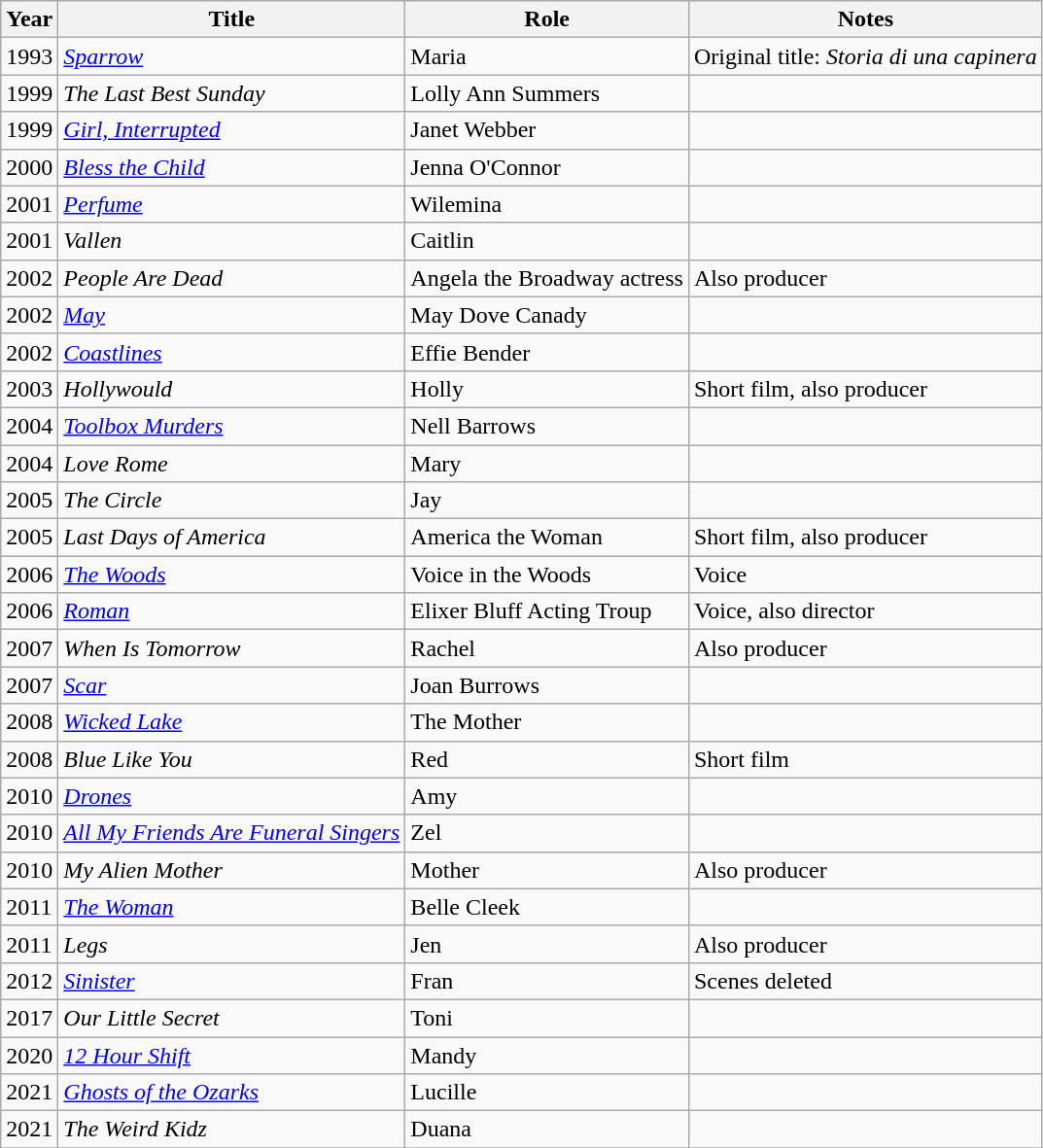<table class="wikitable sortable">
<tr>
<th>Year</th>
<th>Title</th>
<th>Role</th>
<th class="unsortable">Notes</th>
</tr>
<tr>
<td>1993</td>
<td><em><a href='#'>Sparrow</a></em></td>
<td>Maria</td>
<td>Original title: <em>Storia di una capinera</em></td>
</tr>
<tr>
<td>1999</td>
<td><em>The Last Best Sunday</em></td>
<td>Lolly Ann Summers</td>
<td></td>
</tr>
<tr>
<td>1999</td>
<td><em><a href='#'>Girl, Interrupted</a></em></td>
<td>Janet Webber</td>
<td></td>
</tr>
<tr>
<td>2000</td>
<td><em><a href='#'>Bless the Child</a></em></td>
<td>Jenna O'Connor</td>
<td></td>
</tr>
<tr>
<td>2001</td>
<td><em><a href='#'>Perfume</a></em></td>
<td>Wilemina</td>
<td></td>
</tr>
<tr>
<td>2001</td>
<td><em>Vallen</em></td>
<td>Caitlin</td>
<td></td>
</tr>
<tr>
<td>2002</td>
<td><em>People Are Dead</em></td>
<td>Angela the Broadway actress</td>
<td>Also producer</td>
</tr>
<tr>
<td>2002</td>
<td><em><a href='#'>May</a></em></td>
<td>May Dove Canady</td>
<td></td>
</tr>
<tr>
<td>2002</td>
<td><em><a href='#'>Coastlines</a></em></td>
<td>Effie Bender</td>
<td></td>
</tr>
<tr>
<td>2003</td>
<td><em>Hollywould</em></td>
<td>Holly</td>
<td>Short film, also producer</td>
</tr>
<tr>
<td>2004</td>
<td><em><a href='#'>Toolbox Murders</a></em></td>
<td>Nell Barrows</td>
<td></td>
</tr>
<tr>
<td>2004</td>
<td><em>Love Rome</em></td>
<td>Mary</td>
<td></td>
</tr>
<tr>
<td>2005</td>
<td><em>The Circle</em></td>
<td>Jay</td>
<td></td>
</tr>
<tr>
<td>2005</td>
<td><em>Last Days of America</em></td>
<td>America the Woman</td>
<td>Short film, also producer</td>
</tr>
<tr>
<td>2006</td>
<td><em><a href='#'>The Woods</a></em></td>
<td>Voice in the Woods</td>
<td>Voice</td>
</tr>
<tr>
<td>2006</td>
<td><em><a href='#'>Roman</a></em></td>
<td>Elixer Bluff Acting Troup</td>
<td>Voice, also director</td>
</tr>
<tr>
<td>2007</td>
<td><em>When Is Tomorrow</em></td>
<td>Rachel</td>
<td>Also producer</td>
</tr>
<tr>
<td>2007</td>
<td><em><a href='#'>Scar</a></em></td>
<td>Joan Burrows</td>
<td></td>
</tr>
<tr>
<td>2008</td>
<td><em><a href='#'>Wicked Lake</a></em></td>
<td>The Mother</td>
<td></td>
</tr>
<tr>
<td>2008</td>
<td><em>Blue Like You</em></td>
<td>Red</td>
<td>Short film</td>
</tr>
<tr>
<td>2010</td>
<td><em><a href='#'>Drones</a></em></td>
<td>Amy</td>
<td></td>
</tr>
<tr>
<td>2010</td>
<td><em><a href='#'>All My Friends Are Funeral Singers</a></em></td>
<td>Zel</td>
<td></td>
</tr>
<tr>
<td>2010</td>
<td><em>My Alien Mother</em></td>
<td>Mother</td>
<td>Also producer</td>
</tr>
<tr>
<td>2011</td>
<td><em><a href='#'>The Woman</a></em></td>
<td>Belle Cleek</td>
<td></td>
</tr>
<tr>
<td>2011</td>
<td><em>Legs</em></td>
<td>Jen</td>
<td>Also producer</td>
</tr>
<tr>
<td>2012</td>
<td><em><a href='#'>Sinister</a></em></td>
<td>Fran</td>
<td>Scenes deleted</td>
</tr>
<tr>
<td>2017</td>
<td><em>Our Little Secret</em></td>
<td>Toni</td>
<td></td>
</tr>
<tr>
<td>2020</td>
<td><em><a href='#'>12 Hour Shift</a></em></td>
<td>Mandy</td>
<td></td>
</tr>
<tr>
<td>2021</td>
<td><em><a href='#'>Ghosts of the Ozarks</a></em></td>
<td>Lucille</td>
<td></td>
</tr>
<tr>
<td>2021</td>
<td><em>The Weird Kidz</em></td>
<td>Duana</td>
<td></td>
</tr>
<tr>
</tr>
</table>
